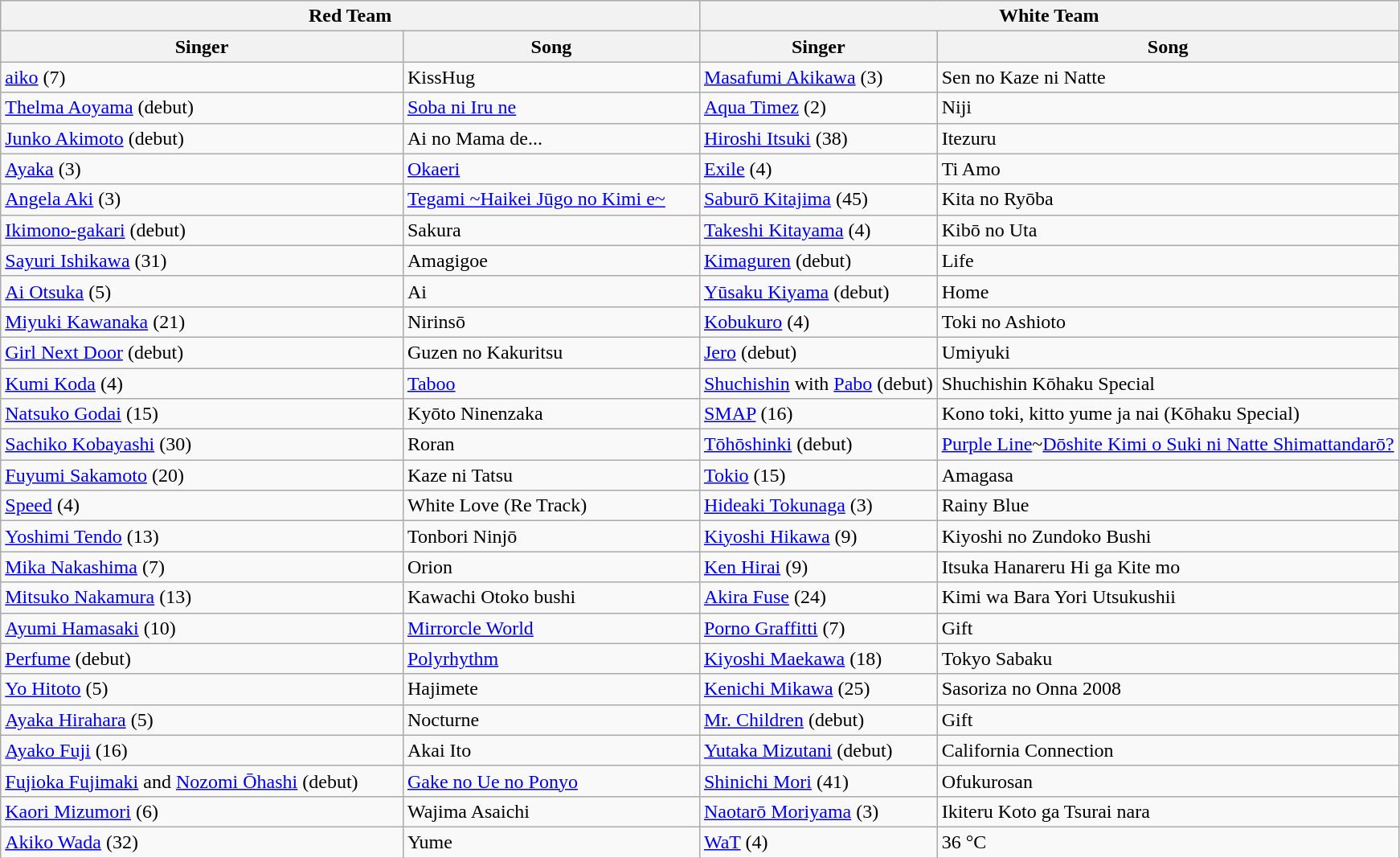<table class="wikitable">
<tr>
<th colspan="2" width="50%">Red Team</th>
<th colspan="2" width="50%">White Team</th>
</tr>
<tr>
<th>Singer</th>
<th>Song</th>
<th>Singer</th>
<th>Song</th>
</tr>
<tr>
<td><a href='#'>aiko</a> (7)</td>
<td>KissHug</td>
<td><a href='#'>Masafumi Akikawa</a> (3)</td>
<td>Sen no Kaze ni Natte</td>
</tr>
<tr>
<td><a href='#'>Thelma Aoyama</a> (debut)</td>
<td><a href='#'>Soba ni Iru ne</a></td>
<td><a href='#'>Aqua Timez</a> (2)</td>
<td>Niji</td>
</tr>
<tr>
<td><a href='#'>Junko Akimoto</a> (debut)</td>
<td>Ai no Mama de...</td>
<td><a href='#'>Hiroshi Itsuki</a> (38)</td>
<td>Itezuru</td>
</tr>
<tr>
<td><a href='#'>Ayaka</a> (3)</td>
<td><a href='#'>Okaeri</a></td>
<td><a href='#'>Exile</a> (4)</td>
<td>Ti Amo</td>
</tr>
<tr>
<td><a href='#'>Angela Aki</a> (3)</td>
<td><a href='#'>Tegami ~Haikei Jūgo no Kimi e~</a></td>
<td><a href='#'>Saburō Kitajima</a> (45)</td>
<td>Kita no Ryōba</td>
</tr>
<tr>
<td><a href='#'>Ikimono-gakari</a> (debut)</td>
<td>Sakura</td>
<td><a href='#'>Takeshi Kitayama</a> (4)</td>
<td>Kibō no Uta</td>
</tr>
<tr>
<td><a href='#'>Sayuri Ishikawa</a> (31)</td>
<td>Amagigoe</td>
<td><a href='#'>Kimaguren</a> (debut)</td>
<td>Life</td>
</tr>
<tr>
<td><a href='#'>Ai Otsuka</a> (5)</td>
<td>Ai</td>
<td><a href='#'>Yūsaku Kiyama</a> (debut)</td>
<td>Home</td>
</tr>
<tr>
<td><a href='#'>Miyuki Kawanaka</a> (21)</td>
<td>Nirinsō</td>
<td><a href='#'>Kobukuro</a> (4)</td>
<td>Toki no Ashioto</td>
</tr>
<tr>
<td><a href='#'>Girl Next Door</a> (debut)</td>
<td>Guzen no Kakuritsu</td>
<td><a href='#'>Jero</a> (debut)</td>
<td>Umiyuki</td>
</tr>
<tr>
<td><a href='#'>Kumi Koda</a> (4)</td>
<td><a href='#'>Taboo</a></td>
<td><a href='#'>Shuchishin</a> with <a href='#'>Pabo</a> (debut)</td>
<td>Shuchishin Kōhaku Special</td>
</tr>
<tr>
<td><a href='#'>Natsuko Godai</a> (15)</td>
<td>Kyōto Ninenzaka</td>
<td><a href='#'>SMAP</a> (16)</td>
<td>Kono toki, kitto yume ja nai (Kōhaku Special)</td>
</tr>
<tr>
<td><a href='#'>Sachiko Kobayashi</a> (30)</td>
<td>Roran</td>
<td><a href='#'>Tōhōshinki</a> (debut)</td>
<td><a href='#'>Purple Line</a>~<a href='#'>Dōshite Kimi o Suki ni Natte Shimattandarō?</a></td>
</tr>
<tr>
<td><a href='#'>Fuyumi Sakamoto</a> (20)</td>
<td>Kaze ni Tatsu</td>
<td><a href='#'>Tokio</a> (15)</td>
<td>Amagasa</td>
</tr>
<tr>
<td><a href='#'>Speed</a> (4)</td>
<td>White Love (Re Track)</td>
<td><a href='#'>Hideaki Tokunaga</a> (3)</td>
<td>Rainy Blue</td>
</tr>
<tr>
<td><a href='#'>Yoshimi Tendo</a> (13)</td>
<td>Tonbori Ninjō</td>
<td><a href='#'>Kiyoshi Hikawa</a> (9)</td>
<td>Kiyoshi no Zundoko Bushi</td>
</tr>
<tr>
<td><a href='#'>Mika Nakashima</a> (7)</td>
<td>Orion</td>
<td><a href='#'>Ken Hirai</a> (9)</td>
<td>Itsuka Hanareru Hi ga Kite mo</td>
</tr>
<tr>
<td><a href='#'>Mitsuko Nakamura</a> (13)</td>
<td>Kawachi Otoko bushi</td>
<td><a href='#'>Akira Fuse</a> (24)</td>
<td>Kimi wa Bara Yori Utsukushii</td>
</tr>
<tr>
<td><a href='#'>Ayumi Hamasaki</a> (10)</td>
<td><a href='#'>Mirrorcle World</a></td>
<td><a href='#'>Porno Graffitti</a> (7)</td>
<td>Gift</td>
</tr>
<tr>
<td><a href='#'>Perfume</a> (debut)</td>
<td><a href='#'>Polyrhythm</a></td>
<td><a href='#'>Kiyoshi Maekawa</a> (18)</td>
<td>Tokyo Sabaku</td>
</tr>
<tr>
<td><a href='#'>Yo Hitoto</a> (5)</td>
<td>Hajimete</td>
<td><a href='#'>Kenichi Mikawa</a> (25)</td>
<td>Sasoriza no Onna 2008</td>
</tr>
<tr>
<td><a href='#'>Ayaka Hirahara</a> (5)</td>
<td>Nocturne</td>
<td><a href='#'>Mr. Children</a> (debut)</td>
<td>Gift</td>
</tr>
<tr>
<td><a href='#'>Ayako Fuji</a> (16)</td>
<td>Akai Ito</td>
<td><a href='#'>Yutaka Mizutani</a> (debut)</td>
<td>California Connection</td>
</tr>
<tr>
<td><a href='#'>Fujioka Fujimaki</a> and  <a href='#'>Nozomi Ōhashi</a> (debut)</td>
<td><a href='#'>Gake no Ue no Ponyo</a></td>
<td><a href='#'>Shinichi Mori</a> (41)</td>
<td>Ofukurosan</td>
</tr>
<tr>
<td><a href='#'>Kaori Mizumori</a> (6)</td>
<td>Wajima Asaichi</td>
<td><a href='#'>Naotarō Moriyama</a> (3)</td>
<td>Ikiteru Koto ga Tsurai nara</td>
</tr>
<tr>
<td><a href='#'>Akiko Wada</a> (32)</td>
<td>Yume</td>
<td><a href='#'>WaT</a> (4)</td>
<td>36 °C</td>
</tr>
</table>
